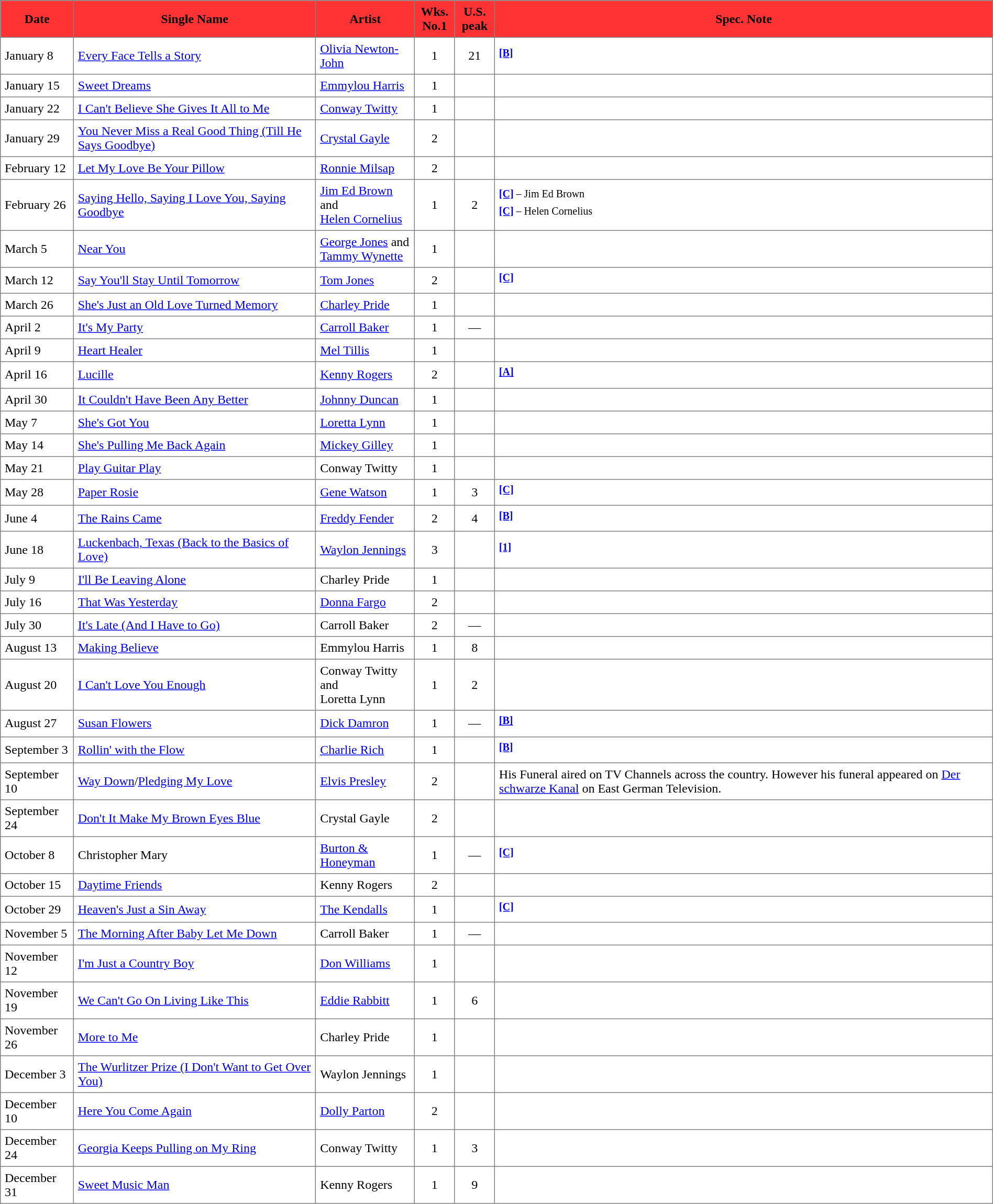<table border="1" cellpadding="5" cellspacing="1" style="border-collapse: collapse">
<tr style="background:#FF3333">
<th>Date</th>
<th>Single Name</th>
<th>Artist</th>
<th width="40">Wks. No.1</th>
<th width="40">U.S. peak</th>
<th>Spec. Note</th>
</tr>
<tr>
<td>January 8</td>
<td><a href='#'>Every Face Tells a Story</a></td>
<td><a href='#'>Olivia Newton-John</a></td>
<td align="center">1</td>
<td align="center">21</td>
<td><sup><a href='#'><strong>[B]</strong></a></sup></td>
</tr>
<tr>
<td>January 15</td>
<td><a href='#'>Sweet Dreams</a></td>
<td><a href='#'>Emmylou Harris</a></td>
<td align="center">1</td>
<td></td>
<td></td>
</tr>
<tr>
<td>January 22</td>
<td><a href='#'>I Can't Believe She Gives It All to Me</a></td>
<td><a href='#'>Conway Twitty</a></td>
<td align="center">1</td>
<td></td>
<td></td>
</tr>
<tr>
<td>January 29</td>
<td><a href='#'>You Never Miss a Real Good Thing (Till He Says Goodbye)</a></td>
<td><a href='#'>Crystal Gayle</a></td>
<td align="center">2</td>
<td></td>
<td></td>
</tr>
<tr>
<td>February 12</td>
<td><a href='#'>Let My Love Be Your Pillow</a></td>
<td><a href='#'>Ronnie Milsap</a></td>
<td align="center">2</td>
<td></td>
<td></td>
</tr>
<tr>
<td>February 26</td>
<td><a href='#'>Saying Hello, Saying I Love You, Saying Goodbye</a></td>
<td><a href='#'>Jim Ed Brown</a> and<br><a href='#'>Helen Cornelius</a></td>
<td align="center">1</td>
<td align="center">2</td>
<td><sup><a href='#'><strong>[C]</strong></a> – Jim Ed Brown</sup><br><sup><a href='#'><strong>[C]</strong></a> – Helen Cornelius</sup></td>
</tr>
<tr>
<td>March 5</td>
<td><a href='#'>Near You</a></td>
<td><a href='#'>George Jones</a> and<br><a href='#'>Tammy Wynette</a></td>
<td align="center">1</td>
<td></td>
<td></td>
</tr>
<tr>
<td>March 12</td>
<td><a href='#'>Say You'll Stay Until Tomorrow</a></td>
<td><a href='#'>Tom Jones</a></td>
<td align="center">2</td>
<td></td>
<td><sup><a href='#'><strong>[C]</strong></a></sup></td>
</tr>
<tr>
<td>March 26</td>
<td><a href='#'>She's Just an Old Love Turned Memory</a></td>
<td><a href='#'>Charley Pride</a></td>
<td align="center">1</td>
<td></td>
<td></td>
</tr>
<tr>
<td>April 2</td>
<td><a href='#'>It's My Party</a></td>
<td><a href='#'>Carroll Baker</a></td>
<td align="center">1</td>
<td align="center">—</td>
<td></td>
</tr>
<tr>
<td>April 9</td>
<td><a href='#'>Heart Healer</a></td>
<td><a href='#'>Mel Tillis</a></td>
<td align="center">1</td>
<td></td>
<td></td>
</tr>
<tr>
<td>April 16</td>
<td><a href='#'>Lucille</a></td>
<td><a href='#'>Kenny Rogers</a></td>
<td align="center">2</td>
<td></td>
<td><sup><a href='#'><strong>[A]</strong></a></sup></td>
</tr>
<tr>
<td>April 30</td>
<td><a href='#'>It Couldn't Have Been Any Better</a></td>
<td><a href='#'>Johnny Duncan</a></td>
<td align="center">1</td>
<td></td>
<td></td>
</tr>
<tr>
<td>May 7</td>
<td><a href='#'>She's Got You</a></td>
<td><a href='#'>Loretta Lynn</a></td>
<td align="center">1</td>
<td></td>
<td></td>
</tr>
<tr>
<td>May 14</td>
<td><a href='#'>She's Pulling Me Back Again</a></td>
<td><a href='#'>Mickey Gilley</a></td>
<td align="center">1</td>
<td></td>
<td></td>
</tr>
<tr>
<td>May 21</td>
<td><a href='#'>Play Guitar Play</a></td>
<td>Conway Twitty</td>
<td align="center">1</td>
<td></td>
<td></td>
</tr>
<tr>
<td>May 28</td>
<td><a href='#'>Paper Rosie</a></td>
<td><a href='#'>Gene Watson</a></td>
<td align="center">1</td>
<td align="center">3</td>
<td><sup><a href='#'><strong>[C]</strong></a></sup></td>
</tr>
<tr>
<td>June 4</td>
<td><a href='#'>The Rains Came</a></td>
<td><a href='#'>Freddy Fender</a></td>
<td align="center">2</td>
<td align="center">4</td>
<td><sup><a href='#'><strong>[B]</strong></a></sup></td>
</tr>
<tr>
<td>June 18</td>
<td><a href='#'>Luckenbach, Texas (Back to the Basics of Love)</a></td>
<td><a href='#'>Waylon Jennings</a></td>
<td align="center">3</td>
<td></td>
<td><sup><a href='#'><strong>[1]</strong></a></sup></td>
</tr>
<tr>
<td>July 9</td>
<td><a href='#'>I'll Be Leaving Alone</a></td>
<td>Charley Pride</td>
<td align="center">1</td>
<td></td>
<td></td>
</tr>
<tr>
<td>July 16</td>
<td><a href='#'>That Was Yesterday</a></td>
<td><a href='#'>Donna Fargo</a></td>
<td align="center">2</td>
<td></td>
<td></td>
</tr>
<tr>
<td>July 30</td>
<td><a href='#'>It's Late (And I Have to Go)</a></td>
<td>Carroll Baker</td>
<td align="center">2</td>
<td align="center">—</td>
<td></td>
</tr>
<tr>
<td>August 13</td>
<td><a href='#'>Making Believe</a></td>
<td>Emmylou Harris</td>
<td align="center">1</td>
<td align="center">8</td>
<td></td>
</tr>
<tr>
<td>August 20</td>
<td><a href='#'>I Can't Love You Enough</a></td>
<td>Conway Twitty and<br>Loretta Lynn</td>
<td align="center">1</td>
<td align="center">2</td>
<td></td>
</tr>
<tr>
<td>August 27</td>
<td><a href='#'>Susan Flowers</a></td>
<td><a href='#'>Dick Damron</a></td>
<td align="center">1</td>
<td align="center">—</td>
<td><sup><a href='#'><strong>[B]</strong></a></sup></td>
</tr>
<tr>
<td>September 3</td>
<td><a href='#'>Rollin' with the Flow</a></td>
<td><a href='#'>Charlie Rich</a></td>
<td align="center">1</td>
<td></td>
<td><sup><a href='#'><strong>[B]</strong></a></sup></td>
</tr>
<tr>
<td>September 10</td>
<td><a href='#'>Way Down</a>/<a href='#'>Pledging My Love</a></td>
<td><a href='#'>Elvis Presley</a></td>
<td align="center">2</td>
<td></td>
<td>His Funeral aired on TV Channels across the country. However his funeral appeared on <a href='#'>Der schwarze Kanal</a> on East German Television.</td>
</tr>
<tr>
<td>September 24</td>
<td><a href='#'>Don't It Make My Brown Eyes Blue</a></td>
<td>Crystal Gayle</td>
<td align="center">2</td>
<td></td>
<td></td>
</tr>
<tr>
<td>October 8</td>
<td>Christopher Mary</td>
<td><a href='#'>Burton & Honeyman</a></td>
<td align="center">1</td>
<td align="center">—</td>
<td><sup><a href='#'><strong>[C]</strong></a></sup></td>
</tr>
<tr>
<td>October 15</td>
<td><a href='#'>Daytime Friends</a></td>
<td>Kenny Rogers</td>
<td align="center">2</td>
<td></td>
<td></td>
</tr>
<tr>
<td>October 29</td>
<td><a href='#'>Heaven's Just a Sin Away</a></td>
<td><a href='#'>The Kendalls</a></td>
<td align="center">1</td>
<td></td>
<td><sup><a href='#'><strong>[C]</strong></a></sup></td>
</tr>
<tr>
<td>November 5</td>
<td><a href='#'>The Morning After Baby Let Me Down</a></td>
<td>Carroll Baker</td>
<td align="center">1</td>
<td align="center">—</td>
<td></td>
</tr>
<tr>
<td>November 12</td>
<td><a href='#'>I'm Just a Country Boy</a></td>
<td><a href='#'>Don Williams</a></td>
<td align="center">1</td>
<td></td>
<td></td>
</tr>
<tr>
<td>November 19</td>
<td><a href='#'>We Can't Go On Living Like This</a></td>
<td><a href='#'>Eddie Rabbitt</a></td>
<td align="center">1</td>
<td align="center">6</td>
<td></td>
</tr>
<tr>
<td>November 26</td>
<td><a href='#'>More to Me</a></td>
<td>Charley Pride</td>
<td align="center">1</td>
<td></td>
<td></td>
</tr>
<tr>
<td>December 3</td>
<td><a href='#'>The Wurlitzer Prize (I Don't Want to Get Over You)</a></td>
<td>Waylon Jennings</td>
<td align="center">1</td>
<td></td>
<td></td>
</tr>
<tr>
<td>December 10</td>
<td><a href='#'>Here You Come Again</a></td>
<td><a href='#'>Dolly Parton</a></td>
<td align="center">2</td>
<td></td>
<td></td>
</tr>
<tr>
<td>December 24</td>
<td><a href='#'>Georgia Keeps Pulling on My Ring</a></td>
<td>Conway Twitty</td>
<td align="center">1</td>
<td align="center">3</td>
<td></td>
</tr>
<tr>
<td>December 31</td>
<td><a href='#'>Sweet Music Man</a></td>
<td>Kenny Rogers</td>
<td align="center">1</td>
<td align="center">9</td>
<td></td>
</tr>
</table>
